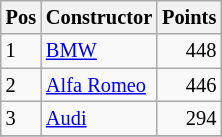<table class="wikitable"   style="font-size:   85%;">
<tr>
<th>Pos</th>
<th>Constructor</th>
<th>Points</th>
</tr>
<tr>
<td>1</td>
<td> <a href='#'>BMW</a></td>
<td align="right">448</td>
</tr>
<tr>
<td>2</td>
<td> <a href='#'>Alfa Romeo</a></td>
<td align="right">446</td>
</tr>
<tr>
<td>3</td>
<td> <a href='#'>Audi</a></td>
<td align="right">294</td>
</tr>
<tr>
</tr>
</table>
